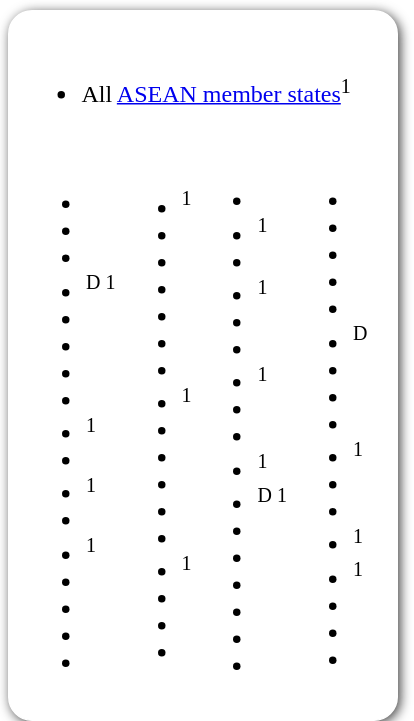<table style=" border-radius:1em; box-shadow: 0.1em 0.1em 0.5em rgba(0,0,0,0.75); background-color: white; border: 1px solid white; margin:10px 0px; padding: 5px;">
<tr>
<td><br><ul><li> All <a href='#'>ASEAN member states</a><sup>1</sup></li></ul><table>
<tr>
<td><br><ul><li></li><li></li><li></li><li><sup>D 1</sup></li><li></li><li></li><li></li><li></li><li><sup>1</sup></li><li></li><li><sup>1</sup></li><li></li><li><sup>1</sup></li><li></li><li></li><li></li><li></li></ul></td>
<td valign="top"><br><ul><li><sup>1</sup></li><li></li><li></li><li></li><li></li><li></li><li></li><li><sup>1</sup></li><li></li><li></li><li></li><li></li><li></li><li><sup>1</sup></li><li></li><li></li><li></li></ul></td>
<td valign="top"><br><ul><li></li><li><sup>1</sup></li><li></li><li><sup>1</sup></li><li></li><li></li><li><sup>1</sup></li><li></li><li></li><li><sup>1</sup></li><li><sup>D 1</sup></li><li></li><li></li><li></li><li></li><li></li><li></li></ul></td>
<td valign="top"><br><ul><li></li><li></li><li></li><li></li><li></li><li><sup>D</sup></li><li></li><li></li><li></li><li><sup>1</sup></li><li></li><li></li><li><sup>1</sup></li><li><sup>1</sup></li><li></li><li></li><li></li></ul></td>
<td></td>
</tr>
</table>
</td>
<td></td>
</tr>
</table>
